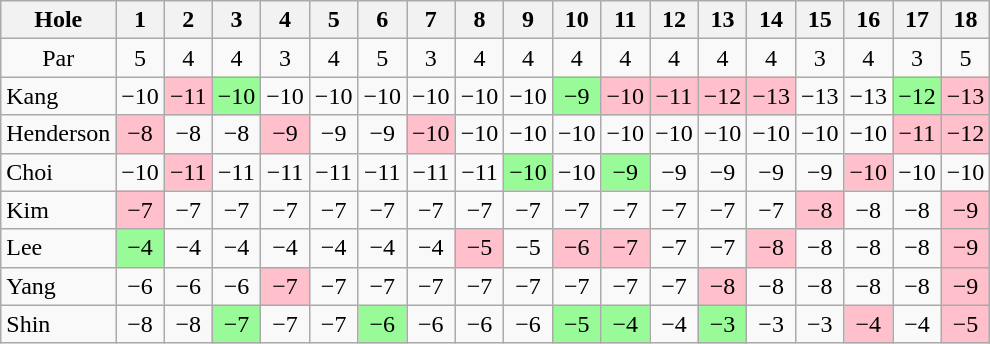<table class="wikitable" style="text-align:center">
<tr>
<th>Hole</th>
<th>1</th>
<th>2</th>
<th>3</th>
<th>4</th>
<th>5</th>
<th>6</th>
<th>7</th>
<th>8</th>
<th>9</th>
<th>10</th>
<th>11</th>
<th>12</th>
<th>13</th>
<th>14</th>
<th>15</th>
<th>16</th>
<th>17</th>
<th>18</th>
</tr>
<tr>
<td>Par</td>
<td>5</td>
<td>4</td>
<td>4</td>
<td>3</td>
<td>4</td>
<td>5</td>
<td>3</td>
<td>4</td>
<td>4</td>
<td>4</td>
<td>4</td>
<td>4</td>
<td>4</td>
<td>4</td>
<td>3</td>
<td>4</td>
<td>3</td>
<td>5</td>
</tr>
<tr>
<td align=left> Kang</td>
<td>−10</td>
<td style="background: Pink;">−11</td>
<td style="background: PaleGreen;">−10</td>
<td>−10</td>
<td>−10</td>
<td>−10</td>
<td>−10</td>
<td>−10</td>
<td>−10</td>
<td style="background:PaleGreen;">−9</td>
<td style="background: Pink;">−10</td>
<td style="background: Pink;">−11</td>
<td style="background: Pink;">−12</td>
<td style="background: Pink;">−13</td>
<td>−13</td>
<td>−13</td>
<td style="background:PaleGreen;">−12</td>
<td style="background: Pink;">−13</td>
</tr>
<tr>
<td align=left> Henderson</td>
<td style="background: Pink;">−8</td>
<td>−8</td>
<td>−8</td>
<td style="background: Pink;">−9</td>
<td>−9</td>
<td>−9</td>
<td style="background: Pink;">−10</td>
<td>−10</td>
<td>−10</td>
<td>−10</td>
<td>−10</td>
<td>−10</td>
<td>−10</td>
<td>−10</td>
<td>−10</td>
<td>−10</td>
<td style="background: Pink;">−11</td>
<td style="background: Pink;">−12</td>
</tr>
<tr>
<td align=left> Choi</td>
<td>−10</td>
<td style="background: Pink;">−11</td>
<td>−11</td>
<td>−11</td>
<td>−11</td>
<td>−11</td>
<td>−11</td>
<td>−11</td>
<td style="background: PaleGreen;">−10</td>
<td>−10</td>
<td style="background: PaleGreen;">−9</td>
<td>−9</td>
<td>−9</td>
<td>−9</td>
<td>−9</td>
<td style="background: Pink;">−10</td>
<td>−10</td>
<td>−10</td>
</tr>
<tr>
<td align=left> Kim</td>
<td style="background: Pink;">−7</td>
<td>−7</td>
<td>−7</td>
<td>−7</td>
<td>−7</td>
<td>−7</td>
<td>−7</td>
<td>−7</td>
<td>−7</td>
<td>−7</td>
<td>−7</td>
<td>−7</td>
<td>−7</td>
<td>−7</td>
<td style="background: Pink;">−8</td>
<td>−8</td>
<td>−8</td>
<td style="background: Pink;">−9</td>
</tr>
<tr>
<td align=left> Lee</td>
<td style="background: PaleGreen;">−4</td>
<td>−4</td>
<td>−4</td>
<td>−4</td>
<td>−4</td>
<td>−4</td>
<td>−4</td>
<td style="background: Pink;">−5</td>
<td>−5</td>
<td style="background: Pink;">−6</td>
<td style="background: Pink;">−7</td>
<td>−7</td>
<td>−7</td>
<td style="background: Pink;">−8</td>
<td>−8</td>
<td>−8</td>
<td>−8</td>
<td style="background: Pink;">−9</td>
</tr>
<tr>
<td align=left> Yang</td>
<td>−6</td>
<td>−6</td>
<td>−6</td>
<td style="background: Pink;">−7</td>
<td>−7</td>
<td>−7</td>
<td>−7</td>
<td>−7</td>
<td>−7</td>
<td>−7</td>
<td>−7</td>
<td>−7</td>
<td style="background: Pink;">−8</td>
<td>−8</td>
<td>−8</td>
<td>−8</td>
<td>−8</td>
<td style="background: Pink;">−9</td>
</tr>
<tr>
<td align=left> Shin</td>
<td>−8</td>
<td>−8</td>
<td style="background:PaleGreen;">−7</td>
<td>−7</td>
<td>−7</td>
<td style="background:PaleGreen;">−6</td>
<td>−6</td>
<td>−6</td>
<td>−6</td>
<td style="background:PaleGreen;">−5</td>
<td style="background:PaleGreen;">−4</td>
<td>−4</td>
<td style="background:PaleGreen;">−3</td>
<td>−3</td>
<td>−3</td>
<td style="background: Pink;">−4</td>
<td>−4</td>
<td style="background: Pink;">−5</td>
</tr>
</table>
